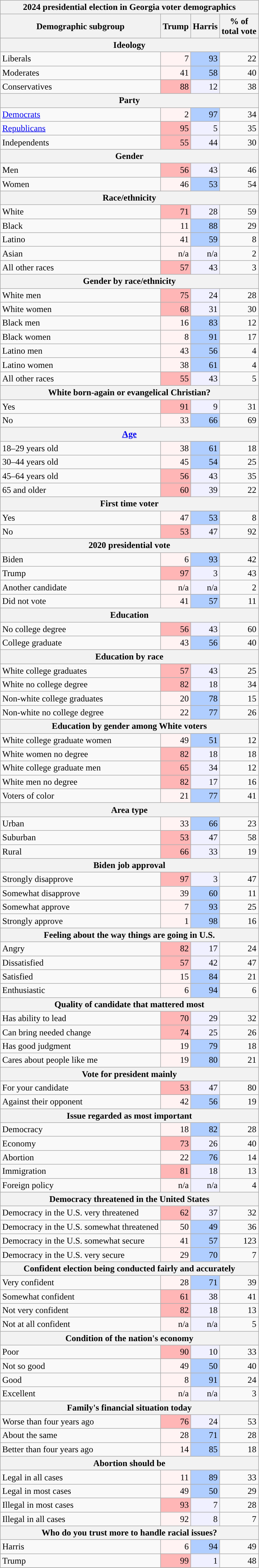<table class="wikitable sortable">
<tr>
<th colspan="4">2024 presidential election in Georgia voter demographics</th>
</tr>
<tr>
<th>Demographic subgroup</th>
<th>Trump</th>
<th>Harris</th>
<th>% of<br>total vote</th>
</tr>
<tr>
<th colspan="4">Ideology</th>
</tr>
<tr>
<td>Liberals</td>
<td style="text-align:right; background:#fff3f3;">7</td>
<td style="text-align:right; background:#b0ceff;">93</td>
<td style="text-align:right;">22</td>
</tr>
<tr>
<td>Moderates</td>
<td style="text-align:right; background:#fff3f3;">41</td>
<td style="text-align:right; background:#b0ceff;">58</td>
<td style="text-align:right;">40</td>
</tr>
<tr>
<td>Conservatives</td>
<td style="text-align:right; background:#ffb6b6;">88</td>
<td style="text-align:right; background:#f0f0ff;">12</td>
<td style="text-align:right;">38</td>
</tr>
<tr>
<th colspan="4">Party</th>
</tr>
<tr>
<td><a href='#'>Democrats</a></td>
<td style="text-align:right; background:#fff3f3;">2</td>
<td style="text-align:right; background:#b0ceff;">97</td>
<td style="text-align:right;">34</td>
</tr>
<tr>
<td><a href='#'>Republicans</a></td>
<td style="text-align:right; background:#ffb6b6;">95</td>
<td style="text-align:right; background:#f0f0ff;">5</td>
<td style="text-align:right;">35</td>
</tr>
<tr>
<td>Independents</td>
<td style="text-align:right; background:#ffb6b6;">55</td>
<td style="text-align:right; background:#f0f0ff;">44</td>
<td style="text-align:right;">30</td>
</tr>
<tr>
<th colspan="4">Gender</th>
</tr>
<tr>
<td>Men</td>
<td style="text-align:right; background:#ffb6b6;">56</td>
<td style="text-align:right; background:#f0f0ff;">43</td>
<td style="text-align:right;">46</td>
</tr>
<tr>
<td>Women</td>
<td style="text-align:right; background:#fff3f3;">46</td>
<td style="text-align:right; background:#b0ceff;">53</td>
<td style="text-align:right;">54</td>
</tr>
<tr>
<th colspan="4">Race/ethnicity</th>
</tr>
<tr>
<td>White</td>
<td style="text-align:right; background:#ffb6b6;">71</td>
<td style="text-align:right; background:#f0f0ff;">28</td>
<td style="text-align:right;">59</td>
</tr>
<tr>
<td>Black</td>
<td style="text-align:right; background:#fff3f3;">11</td>
<td style="text-align:right; background:#b0ceff;">88</td>
<td style="text-align:right;">29</td>
</tr>
<tr>
<td>Latino</td>
<td style="text-align:right; background:#fff3f3;">41</td>
<td style="text-align:right; background:#b0ceff;">59</td>
<td style="text-align:right;">8</td>
</tr>
<tr>
<td>Asian</td>
<td style="text-align:right; background:#fff3f3;">n/a</td>
<td style="text-align:right; background:#f0f0ff;">n/a</td>
<td style="text-align:right;">2</td>
</tr>
<tr>
<td>All other races</td>
<td style="text-align:right; background:#ffb6b6;">57</td>
<td style="text-align:right; background:#f0f0ff;">43</td>
<td style="text-align:right;">3</td>
</tr>
<tr>
<th colspan="4">Gender by race/ethnicity</th>
</tr>
<tr>
<td>White men</td>
<td style="text-align:right; background:#ffb6b6;">75</td>
<td style="text-align:right; background:#f0f0ff;">24</td>
<td style="text-align:right;">28</td>
</tr>
<tr>
<td>White women</td>
<td style="text-align:right; background:#ffb6b6;">68</td>
<td style="text-align:right; background:#f0f0ff;">31</td>
<td style="text-align:right;">30</td>
</tr>
<tr>
<td>Black men</td>
<td style="text-align:right; background:#fff3f3;">16</td>
<td style="text-align:right; background:#b0ceff;">83</td>
<td style="text-align:right;">12</td>
</tr>
<tr>
<td>Black women</td>
<td style="text-align:right; background:#fff3f3;">8</td>
<td style="text-align:right; background:#b0ceff;">91</td>
<td style="text-align:right;">17</td>
</tr>
<tr>
<td>Latino men</td>
<td style="text-align:right; background:#fff3f3;">43</td>
<td style="text-align:right; background:#b0ceff;">56</td>
<td style="text-align:right;">4</td>
</tr>
<tr>
<td>Latino women</td>
<td style="text-align:right; background:#fff3f3;">38</td>
<td style="text-align:right; background:#b0ceff;">61</td>
<td style="text-align:right;">4</td>
</tr>
<tr>
<td>All other races</td>
<td style="text-align:right; background:#ffb6b6;">55</td>
<td style="text-align:right; background:#f0f0ff;">43</td>
<td style="text-align:right;">5</td>
</tr>
<tr>
<th colspan="4">White born-again or evangelical Christian?</th>
</tr>
<tr>
<td>Yes</td>
<td style="text-align:right; background:#ffb6b6;">91</td>
<td style="text-align:right; background:#f0f0ff;">9</td>
<td style="text-align:right;">31</td>
</tr>
<tr>
<td>No</td>
<td style="text-align:right; background:#fff3f3;">33</td>
<td style="text-align:right; background:#b0ceff;">66</td>
<td style="text-align:right;">69</td>
</tr>
<tr>
<th colspan="4"><a href='#'>Age</a></th>
</tr>
<tr>
<td>18–29 years old</td>
<td style="text-align:right; background:#fff3f3;">38</td>
<td style="text-align:right; background:#b0ceff;">61</td>
<td style="text-align:right;">18</td>
</tr>
<tr>
<td>30–44 years old</td>
<td style="text-align:right; background:#fff3f3;">45</td>
<td style="text-align:right; background:#b0ceff;">54</td>
<td style="text-align:right;">25</td>
</tr>
<tr>
<td>45–64 years old</td>
<td style="text-align:right; background:#ffb6b6;">56</td>
<td style="text-align:right; background:#f0f0ff;">43</td>
<td style="text-align:right;">35</td>
</tr>
<tr>
<td>65 and older</td>
<td style="text-align:right; background:#ffb6b6;">60</td>
<td style="text-align:right; background:#f0f0ff;">39</td>
<td style="text-align:right;">22</td>
</tr>
<tr>
<th colspan="4">First time voter</th>
</tr>
<tr>
<td>Yes</td>
<td style="text-align:right; background:#fff3f3;">47</td>
<td style="text-align:right; background:#b0ceff;">53</td>
<td style="text-align:right;">8</td>
</tr>
<tr>
<td>No</td>
<td style="text-align:right; background:#ffb6b6;">53</td>
<td style="text-align:right; background:#f0f0ff;">47</td>
<td style="text-align:right;">92</td>
</tr>
<tr>
<th colspan="4">2020 presidential vote</th>
</tr>
<tr>
<td>Biden</td>
<td style="text-align:right; background:#fff3f3;">6</td>
<td style="text-align:right; background:#b0ceff;">93</td>
<td style="text-align:right;">42</td>
</tr>
<tr>
<td>Trump</td>
<td style="text-align:right; background:#ffb6b6;">97</td>
<td style="text-align:right; background:#f0f0ff;">3</td>
<td style="text-align:right;">43</td>
</tr>
<tr>
<td>Another candidate</td>
<td style="text-align:right; background:#fff3f3;">n/a</td>
<td style="text-align:right; background:#f0f0ff;">n/a</td>
<td style="text-align:right;">2</td>
</tr>
<tr>
<td>Did not vote</td>
<td style="text-align:right; background:#fff3f3;">41</td>
<td style="text-align:right; background:#b0ceff;">57</td>
<td style="text-align:right;">11</td>
</tr>
<tr>
<th colspan="4">Education</th>
</tr>
<tr>
<td>No college degree</td>
<td style="text-align:right; background:#ffb6b6;">56</td>
<td style="text-align:right; background:#f0f0ff;">43</td>
<td style="text-align:right;">60</td>
</tr>
<tr>
<td>College graduate</td>
<td style="text-align:right; background:#fff3f3;">43</td>
<td style="text-align:right; background:#b0ceff;">56</td>
<td style="text-align:right;">40</td>
</tr>
<tr>
<th colspan="4">Education by race</th>
</tr>
<tr>
<td>White college graduates</td>
<td style="text-align:right; background:#ffb6b6;">57</td>
<td style="text-align:right; background:#f0f0ff;">43</td>
<td style="text-align:right;">25</td>
</tr>
<tr>
<td>White no college degree</td>
<td style="text-align:right; background:#ffb6b6;">82</td>
<td style="text-align:right; background:#f0f0ff;">18</td>
<td style="text-align:right;">34</td>
</tr>
<tr>
<td>Non-white college graduates</td>
<td style="text-align:right; background:#fff3f3;">20</td>
<td style="text-align:right; background:#b0ceff;">78</td>
<td style="text-align:right;">15</td>
</tr>
<tr>
<td>Non-white no college degree</td>
<td style="text-align:right; background:#fff3f3;">22</td>
<td style="text-align:right; background:#b0ceff;">77</td>
<td style="text-align:right;">26</td>
</tr>
<tr>
<th colspan="4">Education by gender among White voters</th>
</tr>
<tr>
<td>White college graduate women</td>
<td style="text-align:right; background:#fff3f3;">49</td>
<td style="text-align:right; background:#b0ceff;">51</td>
<td style="text-align:right;">12</td>
</tr>
<tr>
<td>White women no degree</td>
<td style="text-align:right; background:#ffb6b6;">82</td>
<td style="text-align:right; background:#f0f0ff;">18</td>
<td style="text-align:right;">18</td>
</tr>
<tr>
<td>White college graduate men</td>
<td style="text-align:right; background:#ffb6b6;">65</td>
<td style="text-align:right; background:#f0f0ff;">34</td>
<td style="text-align:right;">12</td>
</tr>
<tr>
<td>White men no degree</td>
<td style="text-align:right; background:#ffb6b6;">82</td>
<td style="text-align:right; background:#f0f0ff;">17</td>
<td style="text-align:right;">16</td>
</tr>
<tr>
<td>Voters of color</td>
<td style="text-align:right; background:#fff3f3;">21</td>
<td style="text-align:right; background:#b0ceff;">77</td>
<td style="text-align:right;">41</td>
</tr>
<tr>
<th colspan="4">Area type</th>
</tr>
<tr>
<td>Urban</td>
<td style="text-align:right; background:#fff3f3;">33</td>
<td style="text-align:right; background:#b0ceff;">66</td>
<td style="text-align:right;">23</td>
</tr>
<tr>
<td>Suburban</td>
<td style="text-align:right; background:#ffb6b6;">53</td>
<td style="text-align:right; background:#f0f0ff;">47</td>
<td style="text-align:right;">58</td>
</tr>
<tr>
<td>Rural</td>
<td style="text-align:right; background:#ffb6b6;">66</td>
<td style="text-align:right; background:#f0f0ff;">33</td>
<td style="text-align:right;">19</td>
</tr>
<tr>
<th colspan="4">Biden job approval</th>
</tr>
<tr>
<td>Strongly disapprove</td>
<td style="text-align:right; background:#ffb6b6;">97</td>
<td style="text-align:right; background:#f0f0ff;">3</td>
<td style="text-align:right;">47</td>
</tr>
<tr>
<td>Somewhat disapprove</td>
<td style="text-align:right; background:#fff3f3;">39</td>
<td style="text-align:right; background:#b0ceff;">60</td>
<td style="text-align:right;">11</td>
</tr>
<tr>
<td>Somewhat approve</td>
<td style="text-align:right; background:#fff3f3;">7</td>
<td style="text-align:right; background:#b0ceff;">93</td>
<td style="text-align:right;">25</td>
</tr>
<tr>
<td>Strongly approve</td>
<td style="text-align:right; background:#fff3f3;">1</td>
<td style="text-align:right; background:#b0ceff;">98</td>
<td style="text-align:right;">16</td>
</tr>
<tr>
<th colspan="4">Feeling about the way things are going in U.S.</th>
</tr>
<tr>
<td>Angry</td>
<td style="text-align:right; background:#ffb6b6;">82</td>
<td style="text-align:right; background:#f0f0ff;">17</td>
<td style="text-align:right;">24</td>
</tr>
<tr>
<td>Dissatisfied</td>
<td style="text-align:right; background:#ffb6b6;">57</td>
<td style="text-align:right; background:#f0f0ff;">42</td>
<td style="text-align:right;">47</td>
</tr>
<tr>
<td>Satisfied</td>
<td style="text-align:right; background:#fff3f3;">15</td>
<td style="text-align:right; background:#b0ceff;">84</td>
<td style="text-align:right;">21</td>
</tr>
<tr>
<td>Enthusiastic</td>
<td style="text-align:right; background:#fff3f3;">6</td>
<td style="text-align:right; background:#b0ceff;">94</td>
<td style="text-align:right;">6</td>
</tr>
<tr>
<th colspan="4">Quality of candidate that mattered most</th>
</tr>
<tr>
<td>Has ability to lead</td>
<td style="text-align:right; background:#ffb6b6;">70</td>
<td style="text-align:right; background:#f0f0ff;">29</td>
<td style="text-align:right;">32</td>
</tr>
<tr>
<td>Can bring needed change</td>
<td style="text-align:right; background:#ffb6b6;">74</td>
<td style="text-align:right; background:#f0f0ff;">25</td>
<td style="text-align:right;">26</td>
</tr>
<tr>
<td>Has good judgment</td>
<td style="text-align:right; background:#fff3f3;">19</td>
<td style="text-align:right; background:#b0ceff;">79</td>
<td style="text-align:right;">18</td>
</tr>
<tr>
<td>Cares about people like me</td>
<td style="text-align:right; background:#fff3f3;">19</td>
<td style="text-align:right; background:#b0ceff;">80</td>
<td style="text-align:right;">21</td>
</tr>
<tr>
<th colspan="4">Vote for president mainly</th>
</tr>
<tr>
<td>For your candidate</td>
<td style="text-align:right; background:#ffb6b6;">53</td>
<td style="text-align:right; background:#f0f0ff;">47</td>
<td style="text-align:right;">80</td>
</tr>
<tr>
<td>Against their opponent</td>
<td style="text-align:right; background:#fff3f3;">42</td>
<td style="text-align:right; background:#b0ceff;">56</td>
<td style="text-align:right;">19</td>
</tr>
<tr>
<th colspan="4">Issue regarded as most important</th>
</tr>
<tr>
<td>Democracy</td>
<td style="text-align:right; background:#fff3f3;">18</td>
<td style="text-align:right; background:#b0ceff;">82</td>
<td style="text-align:right;">28</td>
</tr>
<tr>
<td>Economy</td>
<td style="text-align:right; background:#ffb6b6;">73</td>
<td style="text-align:right; background:#f0f0ff;">26</td>
<td style="text-align:right;">40</td>
</tr>
<tr>
<td>Abortion</td>
<td style="text-align:right; background:#fff3f3;">22</td>
<td style="text-align:right; background:#b0ceff;">76</td>
<td style="text-align:right;">14</td>
</tr>
<tr>
<td>Immigration</td>
<td style="text-align:right; background:#ffb6b6;">81</td>
<td style="text-align:right; background:#f0f0ff;">18</td>
<td style="text-align:right;">13</td>
</tr>
<tr>
<td>Foreign policy</td>
<td style="text-align:right; background:#fff3f3;">n/a</td>
<td style="text-align:right; background:#f0f0ff;">n/a</td>
<td style="text-align:right;">4</td>
</tr>
<tr>
<th colspan="4">Democracy threatened in the United States</th>
</tr>
<tr>
<td>Democracy in the U.S. very threatened</td>
<td style="text-align:right; background:#ffb6b6;">62</td>
<td style="text-align:right; background:#f0f0ff;">37</td>
<td style="text-align:right;">32</td>
</tr>
<tr>
<td>Democracy in the U.S. somewhat threatened</td>
<td style="text-align:right; background:#fff3f3;">50</td>
<td style="text-align:right; background:#b0ceff;">49</td>
<td style="text-align:right;">36</td>
</tr>
<tr>
<td>Democracy in the U.S. somewhat secure</td>
<td style="text-align:right; background:#fff3f3;">41</td>
<td style="text-align:right; background:#b0ceff;">57</td>
<td style="text-align:right;">123</td>
</tr>
<tr>
<td>Democracy in the U.S. very secure</td>
<td style="text-align:right; background:#fff3f3;">29</td>
<td style="text-align:right; background:#b0ceff;">70</td>
<td style="text-align:right;">7</td>
</tr>
<tr>
<th colspan="4">Confident election being conducted fairly and accurately</th>
</tr>
<tr>
<td>Very confident</td>
<td style="text-align:right; background:#fff3f3;">28</td>
<td style="text-align:right; background:#b0ceff;">71</td>
<td style="text-align:right;">39</td>
</tr>
<tr>
<td>Somewhat confident</td>
<td style="text-align:right; background:#ffb6b6;">61</td>
<td style="text-align:right; background:#f0f0ff;">38</td>
<td style="text-align:right;">41</td>
</tr>
<tr>
<td>Not very confident</td>
<td style="text-align:right; background:#ffb6b6;">82</td>
<td style="text-align:right; background:#f0f0ff;">18</td>
<td style="text-align:right;">13</td>
</tr>
<tr>
<td>Not at all confident</td>
<td style="text-align:right; background:#fff3f3;">n/a</td>
<td style="text-align:right; background:#f0f0ff;">n/a</td>
<td style="text-align:right;">5</td>
</tr>
<tr>
<th colspan="4">Condition of the nation's economy</th>
</tr>
<tr>
<td>Poor</td>
<td style="text-align:right; background:#ffb6b6;">90</td>
<td style="text-align:right; background:#f0f0ff;">10</td>
<td style="text-align:right;">33</td>
</tr>
<tr>
<td>Not so good</td>
<td style="text-align:right; background:#fff3f3;">49</td>
<td style="text-align:right; background:#b0ceff;">50</td>
<td style="text-align:right;">40</td>
</tr>
<tr>
<td>Good</td>
<td style="text-align:right; background:#fff3f3;">8</td>
<td style="text-align:right; background:#b0ceff;">91</td>
<td style="text-align:right;">24</td>
</tr>
<tr>
<td>Excellent</td>
<td style="text-align:right; background:#fff3f3;">n/a</td>
<td style="text-align:right; background:#f0f0ff;">n/a</td>
<td style="text-align:right;">3</td>
</tr>
<tr>
<th colspan="4">Family's financial situation today</th>
</tr>
<tr>
<td>Worse than four years ago</td>
<td style="text-align:right; background:#ffb6b6;">76</td>
<td style="text-align:right; background:#f0f0ff;">24</td>
<td style="text-align:right;">53</td>
</tr>
<tr>
<td>About the same</td>
<td style="text-align:right; background:#fff3f3;">28</td>
<td style="text-align:right; background:#b0ceff;">71</td>
<td style="text-align:right;">28</td>
</tr>
<tr>
<td>Better than four years ago</td>
<td style="text-align:right; background:#fff3f3;">14</td>
<td style="text-align:right; background:#b0ceff;">85</td>
<td style="text-align:right;">18</td>
</tr>
<tr>
<th colspan="4">Abortion should be</th>
</tr>
<tr>
<td>Legal in all cases</td>
<td style="text-align:right; background:#fff3f3;">11</td>
<td style="text-align:right; background:#b0ceff;">89</td>
<td style="text-align:right;">33</td>
</tr>
<tr>
<td>Legal in most cases</td>
<td style="text-align:right; background:#fff3f3;">49</td>
<td style="text-align:right; background:#b0ceff;">50</td>
<td style="text-align:right;">29</td>
</tr>
<tr>
<td>Illegal in most cases</td>
<td style="text-align:right; background:#ffb6b6;">93</td>
<td style="text-align:right; background:#f0f0ff;">7</td>
<td style="text-align:right;">28</td>
</tr>
<tr>
<td>Illegal in all cases</td>
<td style="text-align:right; background:#fff3f3;">92</td>
<td style="text-align:right; background:#f0f0ff;">8</td>
<td style="text-align:right;">7</td>
</tr>
<tr>
<th colspan="4">Who do you trust more to handle racial issues?</th>
</tr>
<tr>
<td>Harris</td>
<td style="text-align:right; background:#fff3f3;">6</td>
<td style="text-align:right; background:#b0ceff;">94</td>
<td style="text-align:right;">49</td>
</tr>
<tr>
<td>Trump</td>
<td style="text-align:right; background:#ffb6b6;">99</td>
<td style="text-align:right; background:#f0f0ff;">1</td>
<td style="text-align:right;">48</td>
</tr>
<tr>
</tr>
</table>
